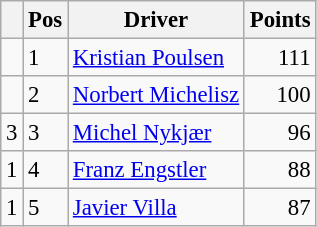<table class="wikitable" style="font-size: 95%;">
<tr>
<th></th>
<th>Pos</th>
<th>Driver</th>
<th>Points</th>
</tr>
<tr>
<td align="left"></td>
<td>1</td>
<td> <a href='#'>Kristian Poulsen</a></td>
<td align="right">111</td>
</tr>
<tr>
<td align="left"></td>
<td>2</td>
<td> <a href='#'>Norbert Michelisz</a></td>
<td align="right">100</td>
</tr>
<tr>
<td align="left"> 3</td>
<td>3</td>
<td> <a href='#'>Michel Nykjær</a></td>
<td align="right">96</td>
</tr>
<tr>
<td align="left"> 1</td>
<td>4</td>
<td> <a href='#'>Franz Engstler</a></td>
<td align="right">88</td>
</tr>
<tr>
<td align="left"> 1</td>
<td>5</td>
<td> <a href='#'>Javier Villa</a></td>
<td align="right">87</td>
</tr>
</table>
